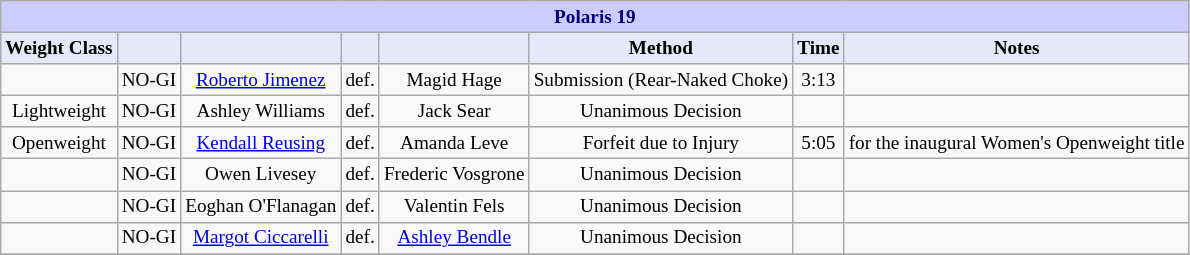<table class="wikitable" style="font-size: 80%;">
<tr>
<th colspan="9" style="background-color: #ccf; color: #000080; text-align: center;"><strong>Polaris 19</strong></th>
</tr>
<tr>
<th colspan="1" style="background-color: #E6E8FA; color: #000000; text-align: center;">Weight Class</th>
<th colspan="1" style="background-color: #E6E8FA; color: #000000; text-align: center;"></th>
<th colspan="1" style="background-color: #E6E8FA; color: #000000; text-align: center;"></th>
<th colspan="1" style="background-color: #E6E8FA; color: #000000; text-align: center;"></th>
<th colspan="1" style="background-color: #E6E8FA; color: #000000; text-align: center;"></th>
<th colspan="1" style="background-color: #E6E8FA; color: #000000; text-align: center;">Method</th>
<th colspan="1" style="background-color: #E6E8FA; color: #000000; text-align: center;">Time</th>
<th colspan="1" style="background-color: #E6E8FA; color: #000000; text-align: center;">Notes</th>
</tr>
<tr>
<td align=center></td>
<td align=center>NO-GI</td>
<td align=center> <a href='#'>Roberto Jimenez</a></td>
<td align=center>def.</td>
<td align=center> Magid Hage</td>
<td align=center>Submission (Rear-Naked Choke)</td>
<td align=center>3:13</td>
<td align=center></td>
</tr>
<tr>
<td align=center>Lightweight</td>
<td align=center>NO-GI</td>
<td align=center> Ashley Williams</td>
<td align=center>def.</td>
<td align=center> Jack Sear</td>
<td align=center>Unanimous Decision</td>
<td align=center></td>
<td align=center></td>
</tr>
<tr>
<td align=center>Openweight</td>
<td align=center>NO-GI</td>
<td align=center> <a href='#'>Kendall Reusing</a></td>
<td align=center>def.</td>
<td align=center> Amanda Leve</td>
<td align=center>Forfeit due to Injury</td>
<td align=center>5:05</td>
<td align=center>for the inaugural Women's Openweight title</td>
</tr>
<tr>
<td align=center></td>
<td align=center>NO-GI</td>
<td align=center> Owen Livesey</td>
<td align=center>def.</td>
<td align=center> Frederic Vosgrone</td>
<td align=center>Unanimous Decision</td>
<td align=center></td>
<td align=center></td>
</tr>
<tr>
<td align=center></td>
<td align=center>NO-GI</td>
<td align=center> Eoghan O'Flanagan</td>
<td align=center>def.</td>
<td align=center> Valentin Fels</td>
<td align=center>Unanimous Decision</td>
<td align=center></td>
<td align=center></td>
</tr>
<tr>
<td align=center></td>
<td align=center>NO-GI</td>
<td align=center> <a href='#'>Margot Ciccarelli</a></td>
<td align=center>def.</td>
<td align=center> <a href='#'>Ashley Bendle</a></td>
<td align=center>Unanimous Decision</td>
<td align=center></td>
<td align=center></td>
</tr>
<tr>
</tr>
</table>
